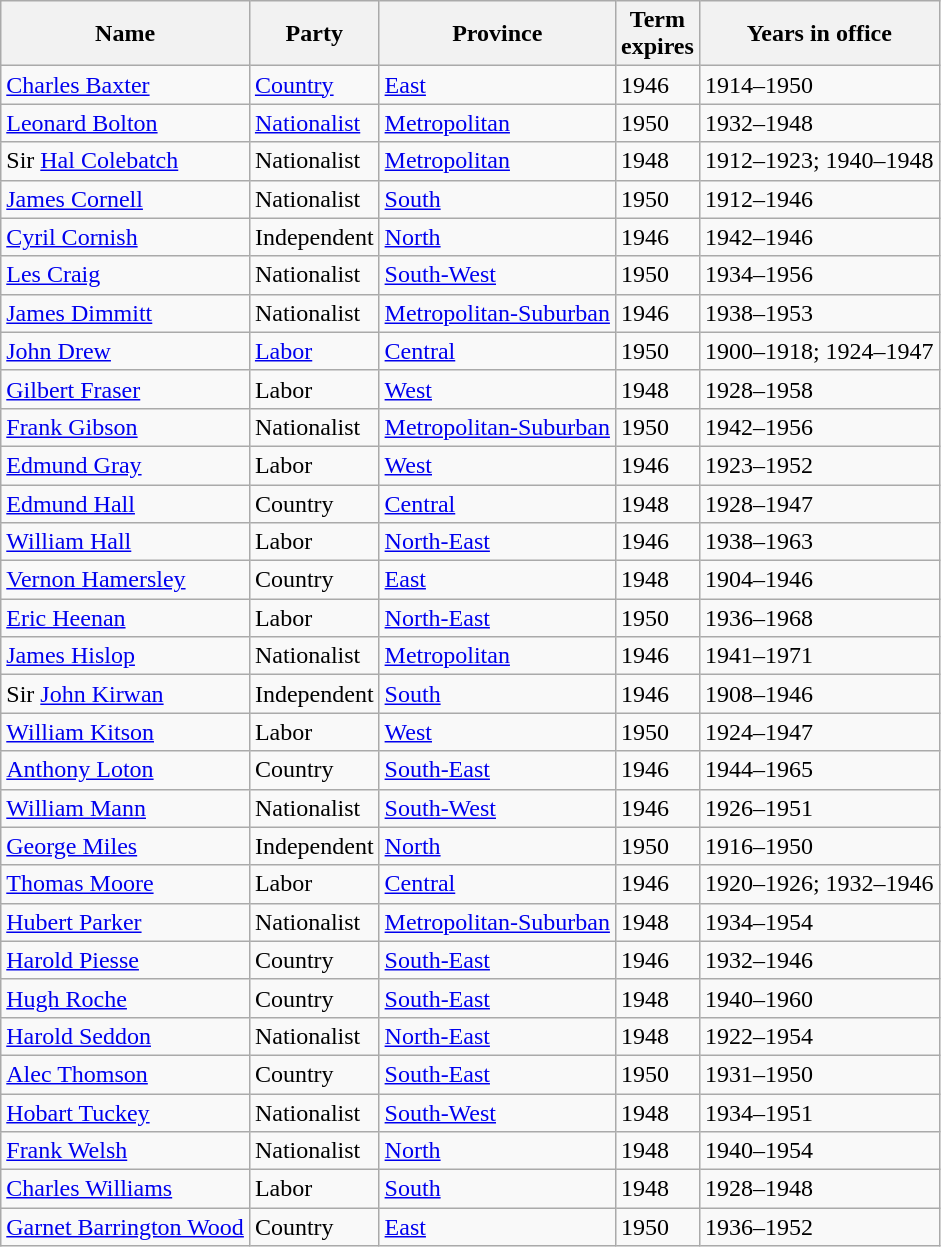<table class="wikitable sortable">
<tr>
<th><strong>Name</strong></th>
<th><strong>Party</strong></th>
<th><strong>Province</strong></th>
<th><strong>Term<br>expires</strong></th>
<th><strong>Years in office</strong></th>
</tr>
<tr>
<td><a href='#'>Charles Baxter</a></td>
<td><a href='#'>Country</a></td>
<td><a href='#'>East</a></td>
<td>1946</td>
<td>1914–1950</td>
</tr>
<tr>
<td><a href='#'>Leonard Bolton</a></td>
<td><a href='#'>Nationalist</a></td>
<td><a href='#'>Metropolitan</a></td>
<td>1950</td>
<td>1932–1948</td>
</tr>
<tr>
<td>Sir <a href='#'>Hal Colebatch</a></td>
<td>Nationalist</td>
<td><a href='#'>Metropolitan</a></td>
<td>1948</td>
<td>1912–1923; 1940–1948</td>
</tr>
<tr>
<td><a href='#'>James Cornell</a></td>
<td>Nationalist</td>
<td><a href='#'>South</a></td>
<td>1950</td>
<td>1912–1946</td>
</tr>
<tr>
<td><a href='#'>Cyril Cornish</a></td>
<td>Independent</td>
<td><a href='#'>North</a></td>
<td>1946</td>
<td>1942–1946</td>
</tr>
<tr>
<td><a href='#'>Les Craig</a></td>
<td>Nationalist</td>
<td><a href='#'>South-West</a></td>
<td>1950</td>
<td>1934–1956</td>
</tr>
<tr>
<td><a href='#'>James Dimmitt</a></td>
<td>Nationalist</td>
<td><a href='#'>Metropolitan-Suburban</a></td>
<td>1946</td>
<td>1938–1953</td>
</tr>
<tr>
<td><a href='#'>John Drew</a></td>
<td><a href='#'>Labor</a></td>
<td><a href='#'>Central</a></td>
<td>1950</td>
<td>1900–1918; 1924–1947</td>
</tr>
<tr>
<td><a href='#'>Gilbert Fraser</a></td>
<td>Labor</td>
<td><a href='#'>West</a></td>
<td>1948</td>
<td>1928–1958</td>
</tr>
<tr>
<td><a href='#'>Frank Gibson</a></td>
<td>Nationalist</td>
<td><a href='#'>Metropolitan-Suburban</a></td>
<td>1950</td>
<td>1942–1956</td>
</tr>
<tr>
<td><a href='#'>Edmund Gray</a></td>
<td>Labor</td>
<td><a href='#'>West</a></td>
<td>1946</td>
<td>1923–1952</td>
</tr>
<tr>
<td><a href='#'>Edmund Hall</a></td>
<td>Country</td>
<td><a href='#'>Central</a></td>
<td>1948</td>
<td>1928–1947</td>
</tr>
<tr>
<td><a href='#'>William Hall</a></td>
<td>Labor</td>
<td><a href='#'>North-East</a></td>
<td>1946</td>
<td>1938–1963</td>
</tr>
<tr>
<td><a href='#'>Vernon Hamersley</a></td>
<td>Country</td>
<td><a href='#'>East</a></td>
<td>1948</td>
<td>1904–1946</td>
</tr>
<tr>
<td><a href='#'>Eric Heenan</a></td>
<td>Labor</td>
<td><a href='#'>North-East</a></td>
<td>1950</td>
<td>1936–1968</td>
</tr>
<tr>
<td><a href='#'>James Hislop</a></td>
<td>Nationalist</td>
<td><a href='#'>Metropolitan</a></td>
<td>1946</td>
<td>1941–1971</td>
</tr>
<tr>
<td>Sir <a href='#'>John Kirwan</a></td>
<td>Independent</td>
<td><a href='#'>South</a></td>
<td>1946</td>
<td>1908–1946</td>
</tr>
<tr>
<td><a href='#'>William Kitson</a></td>
<td>Labor</td>
<td><a href='#'>West</a></td>
<td>1950</td>
<td>1924–1947</td>
</tr>
<tr>
<td><a href='#'>Anthony Loton</a></td>
<td>Country</td>
<td><a href='#'>South-East</a></td>
<td>1946</td>
<td>1944–1965</td>
</tr>
<tr>
<td><a href='#'>William Mann</a></td>
<td>Nationalist</td>
<td><a href='#'>South-West</a></td>
<td>1946</td>
<td>1926–1951</td>
</tr>
<tr>
<td><a href='#'>George Miles</a></td>
<td>Independent</td>
<td><a href='#'>North</a></td>
<td>1950</td>
<td>1916–1950</td>
</tr>
<tr>
<td><a href='#'>Thomas Moore</a></td>
<td>Labor</td>
<td><a href='#'>Central</a></td>
<td>1946</td>
<td>1920–1926; 1932–1946</td>
</tr>
<tr>
<td><a href='#'>Hubert Parker</a></td>
<td>Nationalist</td>
<td><a href='#'>Metropolitan-Suburban</a></td>
<td>1948</td>
<td>1934–1954</td>
</tr>
<tr>
<td><a href='#'>Harold Piesse</a></td>
<td>Country</td>
<td><a href='#'>South-East</a></td>
<td>1946</td>
<td>1932–1946</td>
</tr>
<tr>
<td><a href='#'>Hugh Roche</a></td>
<td>Country</td>
<td><a href='#'>South-East</a></td>
<td>1948</td>
<td>1940–1960</td>
</tr>
<tr>
<td><a href='#'>Harold Seddon</a></td>
<td>Nationalist</td>
<td><a href='#'>North-East</a></td>
<td>1948</td>
<td>1922–1954</td>
</tr>
<tr>
<td><a href='#'>Alec Thomson</a></td>
<td>Country</td>
<td><a href='#'>South-East</a></td>
<td>1950</td>
<td>1931–1950</td>
</tr>
<tr>
<td><a href='#'>Hobart Tuckey</a></td>
<td>Nationalist</td>
<td><a href='#'>South-West</a></td>
<td>1948</td>
<td>1934–1951</td>
</tr>
<tr>
<td><a href='#'>Frank Welsh</a></td>
<td>Nationalist</td>
<td><a href='#'>North</a></td>
<td>1948</td>
<td>1940–1954</td>
</tr>
<tr>
<td><a href='#'>Charles Williams</a></td>
<td>Labor</td>
<td><a href='#'>South</a></td>
<td>1948</td>
<td>1928–1948</td>
</tr>
<tr>
<td><a href='#'>Garnet Barrington Wood</a></td>
<td>Country</td>
<td><a href='#'>East</a></td>
<td>1950</td>
<td>1936–1952</td>
</tr>
</table>
